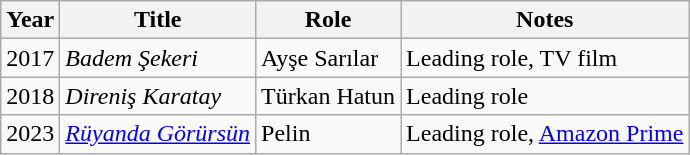<table class="wikitable">
<tr>
<th>Year</th>
<th>Title</th>
<th>Role</th>
<th>Notes</th>
</tr>
<tr>
<td>2017</td>
<td><em>Badem Şekeri</em></td>
<td>Ayşe Sarılar</td>
<td>Leading role, TV film</td>
</tr>
<tr>
<td>2018</td>
<td><em>Direniş Karatay</em></td>
<td>Türkan Hatun</td>
<td>Leading role</td>
</tr>
<tr>
<td>2023</td>
<td><em><a href='#'>Rüyanda Görürsün</a></em></td>
<td>Pelin</td>
<td>Leading role, <a href='#'>Amazon Prime</a></td>
</tr>
</table>
